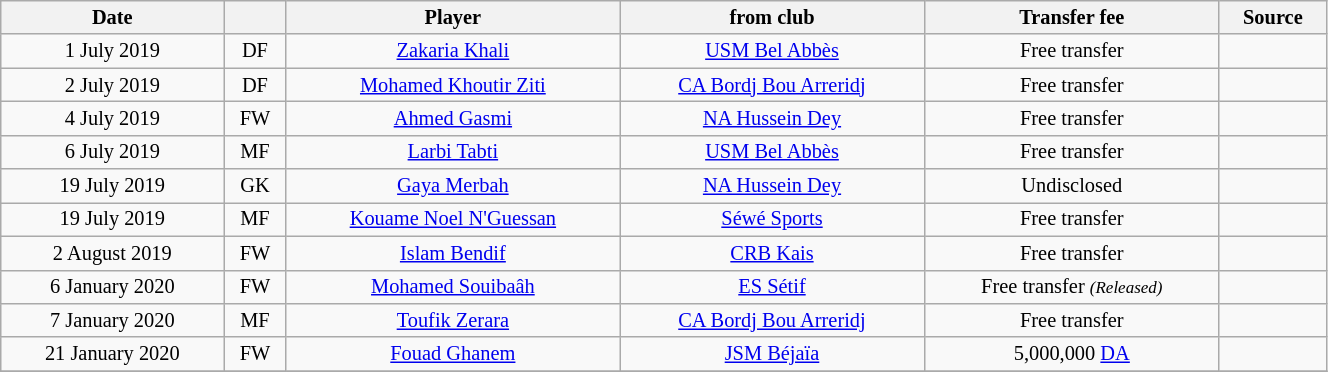<table class="wikitable sortable" style="width:70%; text-align:center; font-size:85%; text-align:centre;">
<tr>
<th>Date</th>
<th></th>
<th>Player</th>
<th>from club</th>
<th>Transfer fee</th>
<th>Source</th>
</tr>
<tr>
<td>1 July 2019</td>
<td>DF</td>
<td> <a href='#'>Zakaria Khali</a></td>
<td><a href='#'>USM Bel Abbès</a></td>
<td>Free transfer</td>
<td></td>
</tr>
<tr>
<td>2 July 2019</td>
<td>DF</td>
<td> <a href='#'>Mohamed Khoutir Ziti</a></td>
<td><a href='#'>CA Bordj Bou Arreridj</a></td>
<td>Free transfer</td>
<td></td>
</tr>
<tr>
<td>4 July 2019</td>
<td>FW</td>
<td> <a href='#'>Ahmed Gasmi</a></td>
<td><a href='#'>NA Hussein Dey</a></td>
<td>Free transfer</td>
<td></td>
</tr>
<tr>
<td>6 July 2019</td>
<td>MF</td>
<td> <a href='#'>Larbi Tabti</a></td>
<td><a href='#'>USM Bel Abbès</a></td>
<td>Free transfer</td>
<td></td>
</tr>
<tr>
<td>19 July 2019</td>
<td>GK</td>
<td> <a href='#'>Gaya Merbah</a></td>
<td><a href='#'>NA Hussein Dey</a></td>
<td>Undisclosed</td>
<td></td>
</tr>
<tr>
<td>19 July 2019</td>
<td>MF</td>
<td> <a href='#'>Kouame Noel N'Guessan</a></td>
<td> <a href='#'>Séwé Sports</a></td>
<td>Free transfer</td>
<td></td>
</tr>
<tr>
<td>2 August 2019</td>
<td>FW</td>
<td> <a href='#'>Islam Bendif</a></td>
<td><a href='#'>CRB Kais</a></td>
<td>Free transfer</td>
<td></td>
</tr>
<tr>
<td>6 January 2020</td>
<td>FW</td>
<td> <a href='#'>Mohamed Souibaâh</a></td>
<td><a href='#'>ES Sétif</a></td>
<td>Free transfer <small><em>(Released)</em></small></td>
<td></td>
</tr>
<tr>
<td>7 January 2020</td>
<td>MF</td>
<td> <a href='#'>Toufik Zerara</a></td>
<td><a href='#'>CA Bordj Bou Arreridj</a></td>
<td>Free transfer</td>
<td></td>
</tr>
<tr>
<td>21 January 2020</td>
<td>FW</td>
<td> <a href='#'>Fouad Ghanem</a></td>
<td><a href='#'>JSM Béjaïa</a></td>
<td>5,000,000 <a href='#'>DA</a></td>
<td></td>
</tr>
<tr>
</tr>
</table>
